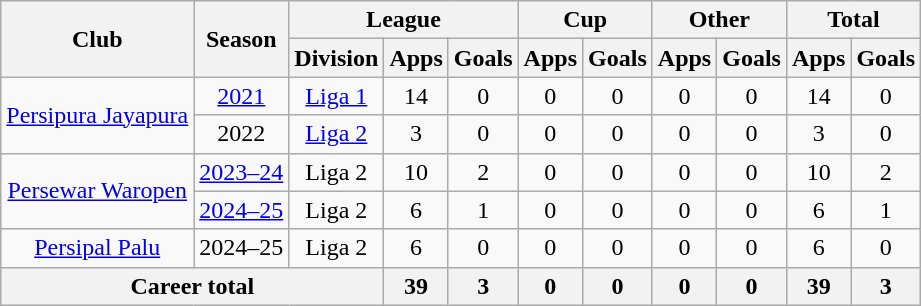<table class="wikitable" style="text-align: center">
<tr>
<th rowspan="2">Club</th>
<th rowspan="2">Season</th>
<th colspan="3">League</th>
<th colspan="2">Cup</th>
<th colspan="2">Other</th>
<th colspan="2">Total</th>
</tr>
<tr>
<th>Division</th>
<th>Apps</th>
<th>Goals</th>
<th>Apps</th>
<th>Goals</th>
<th>Apps</th>
<th>Goals</th>
<th>Apps</th>
<th>Goals</th>
</tr>
<tr>
<td rowspan="2"><a href='#'>Persipura Jayapura</a></td>
<td><a href='#'>2021</a></td>
<td rowspan="1" valign="center"><a href='#'>Liga 1</a></td>
<td>14</td>
<td>0</td>
<td>0</td>
<td>0</td>
<td>0</td>
<td>0</td>
<td>14</td>
<td>0</td>
</tr>
<tr>
<td>2022</td>
<td rowspan="1" valign="center"><a href='#'>Liga 2</a></td>
<td>3</td>
<td>0</td>
<td>0</td>
<td>0</td>
<td>0</td>
<td>0</td>
<td>3</td>
<td>0</td>
</tr>
<tr>
<td rowspan="2"><a href='#'>Persewar Waropen</a></td>
<td><a href='#'>2023–24</a></td>
<td rowspan="1" valign="center">Liga 2</td>
<td>10</td>
<td>2</td>
<td>0</td>
<td>0</td>
<td>0</td>
<td>0</td>
<td>10</td>
<td>2</td>
</tr>
<tr>
<td><a href='#'>2024–25</a></td>
<td rowspan="1" valign="center">Liga 2</td>
<td>6</td>
<td>1</td>
<td>0</td>
<td>0</td>
<td>0</td>
<td>0</td>
<td>6</td>
<td>1</td>
</tr>
<tr>
<td rowspan="1"><a href='#'>Persipal Palu</a></td>
<td>2024–25</td>
<td rowspan="1" valign="center">Liga 2</td>
<td>6</td>
<td>0</td>
<td>0</td>
<td>0</td>
<td>0</td>
<td>0</td>
<td>6</td>
<td>0</td>
</tr>
<tr>
<th colspan=3>Career total</th>
<th>39</th>
<th>3</th>
<th>0</th>
<th>0</th>
<th>0</th>
<th>0</th>
<th>39</th>
<th>3</th>
</tr>
</table>
